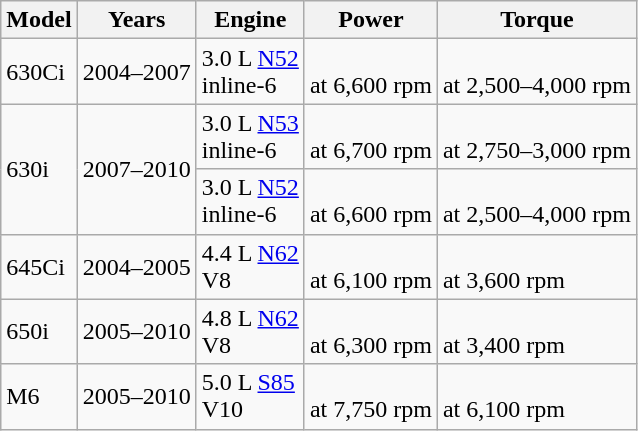<table class="wikitable sortable">
<tr>
<th>Model</th>
<th>Years</th>
<th>Engine</th>
<th>Power</th>
<th>Torque</th>
</tr>
<tr>
<td>630Ci</td>
<td>2004–2007</td>
<td>3.0 L <a href='#'>N52</a> <br> inline-6</td>
<td> <br> at 6,600 rpm</td>
<td> <br> at 2,500–4,000 rpm</td>
</tr>
<tr>
<td rowspan=2>630i</td>
<td rowspan=2>2007–2010</td>
<td>3.0 L <a href='#'>N53</a> <br> inline-6</td>
<td> <br> at 6,700 rpm</td>
<td> <br> at 2,750–3,000 rpm</td>
</tr>
<tr>
<td>3.0 L <a href='#'>N52</a> <br> inline-6</td>
<td> <br> at 6,600 rpm</td>
<td> <br> at 2,500–4,000 rpm</td>
</tr>
<tr>
<td>645Ci</td>
<td>2004–2005</td>
<td>4.4 L <a href='#'>N62</a> <br> V8</td>
<td> <br> at 6,100 rpm</td>
<td> <br> at 3,600 rpm</td>
</tr>
<tr>
<td>650i</td>
<td>2005–2010</td>
<td>4.8 L <a href='#'>N62</a> <br> V8</td>
<td> <br> at 6,300 rpm</td>
<td> <br> at 3,400 rpm</td>
</tr>
<tr>
<td>M6</td>
<td>2005–2010</td>
<td>5.0 L <a href='#'>S85</a> <br> V10</td>
<td> <br> at 7,750 rpm</td>
<td> <br> at 6,100 rpm</td>
</tr>
</table>
